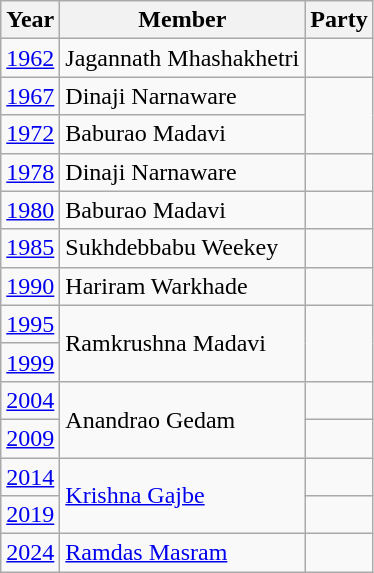<table class="wikitable">
<tr>
<th>Year</th>
<th>Member</th>
<th colspan=2>Party</th>
</tr>
<tr>
<td><a href='#'>1962</a></td>
<td>Jagannath Mhashakhetri</td>
<td></td>
</tr>
<tr>
<td><a href='#'>1967</a></td>
<td>Dinaji Narnaware</td>
</tr>
<tr>
<td><a href='#'>1972</a></td>
<td>Baburao Madavi</td>
</tr>
<tr>
<td><a href='#'>1978</a></td>
<td>Dinaji Narnaware</td>
<td></td>
</tr>
<tr>
<td><a href='#'>1980</a></td>
<td>Baburao Madavi</td>
<td></td>
</tr>
<tr>
<td><a href='#'>1985</a></td>
<td>Sukhdebbabu Weekey</td>
<td></td>
</tr>
<tr>
<td><a href='#'>1990</a></td>
<td>Hariram Warkhade</td>
<td></td>
</tr>
<tr>
<td><a href='#'>1995</a></td>
<td rowspan="2">Ramkrushna Madavi</td>
</tr>
<tr>
<td><a href='#'>1999</a></td>
</tr>
<tr>
<td><a href='#'>2004</a></td>
<td rowspan="2">Anandrao Gedam</td>
<td></td>
</tr>
<tr>
<td><a href='#'>2009</a></td>
</tr>
<tr>
<td><a href='#'>2014</a></td>
<td rowspan="2"><a href='#'>Krishna Gajbe</a></td>
<td></td>
</tr>
<tr>
<td><a href='#'>2019</a></td>
</tr>
<tr>
<td><a href='#'>2024</a></td>
<td><a href='#'>Ramdas Masram</a></td>
<td></td>
</tr>
</table>
